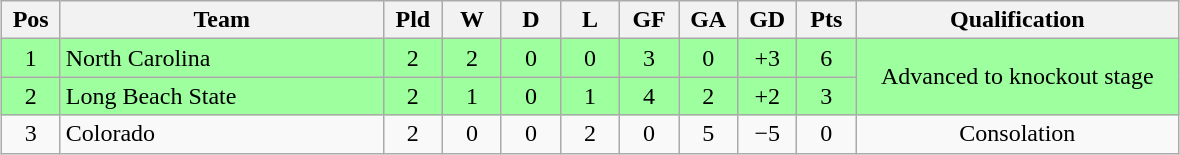<table class="wikitable" style="text-align:center; margin: 1em auto">
<tr>
<th style="width:2em">Pos</th>
<th style="width:13em">Team</th>
<th style="width:2em">Pld</th>
<th style="width:2em">W</th>
<th style="width:2em">D</th>
<th style="width:2em">L</th>
<th style="width:2em">GF</th>
<th style="width:2em">GA</th>
<th style="width:2em">GD</th>
<th style="width:2em">Pts</th>
<th style="width:13em">Qualification</th>
</tr>
<tr bgcolor="#9eff9e">
<td>1</td>
<td style="text-align:left">North Carolina</td>
<td>2</td>
<td>2</td>
<td>0</td>
<td>0</td>
<td>3</td>
<td>0</td>
<td>+3</td>
<td>6</td>
<td rowspan="2">Advanced to knockout stage</td>
</tr>
<tr bgcolor="#9eff9e">
<td>2</td>
<td style="text-align:left">Long Beach State</td>
<td>2</td>
<td>1</td>
<td>0</td>
<td>1</td>
<td>4</td>
<td>2</td>
<td>+2</td>
<td>3</td>
</tr>
<tr>
<td>3</td>
<td style="text-align:left">Colorado</td>
<td>2</td>
<td>0</td>
<td>0</td>
<td>2</td>
<td>0</td>
<td>5</td>
<td>−5</td>
<td>0</td>
<td>Consolation</td>
</tr>
</table>
